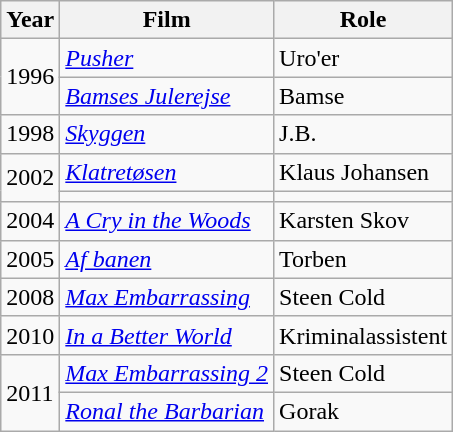<table class="wikitable">
<tr>
<th>Year</th>
<th>Film</th>
<th>Role</th>
</tr>
<tr>
<td rowspan="2">1996</td>
<td><em><a href='#'>Pusher</a></em></td>
<td>Uro'er</td>
</tr>
<tr>
<td><em><a href='#'>Bamses Julerejse</a></em></td>
<td>Bamse</td>
</tr>
<tr>
<td>1998</td>
<td><em><a href='#'>Skyggen</a></em></td>
<td>J.B.</td>
</tr>
<tr>
<td rowspan="2">2002</td>
<td><em><a href='#'>Klatretøsen</a></em></td>
<td>Klaus Johansen</td>
</tr>
<tr>
<td></td>
<td></td>
</tr>
<tr>
<td>2004</td>
<td><em><a href='#'>A Cry in the Woods</a></em></td>
<td>Karsten Skov</td>
</tr>
<tr>
<td>2005</td>
<td><em><a href='#'>Af banen</a></em></td>
<td>Torben</td>
</tr>
<tr>
<td>2008</td>
<td><em><a href='#'>Max Embarrassing</a></em></td>
<td>Steen Cold</td>
</tr>
<tr>
<td>2010</td>
<td><em><a href='#'>In a Better World</a></em></td>
<td>Kriminalassistent</td>
</tr>
<tr>
<td rowspan="2">2011</td>
<td><em><a href='#'>Max Embarrassing 2</a></em></td>
<td>Steen Cold</td>
</tr>
<tr>
<td><em><a href='#'>Ronal the Barbarian</a></em></td>
<td>Gorak</td>
</tr>
</table>
